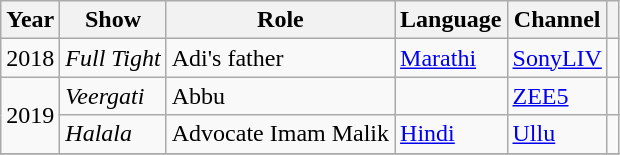<table class="wikitable sortable">
<tr>
<th>Year</th>
<th>Show</th>
<th>Role</th>
<th>Language</th>
<th>Channel</th>
<th></th>
</tr>
<tr>
<td>2018</td>
<td><em>Full Tight</em></td>
<td>Adi's father</td>
<td><a href='#'> Marathi</a></td>
<td><a href='#'>SonyLIV</a></td>
<td></td>
</tr>
<tr>
<td rowspan = "2">2019</td>
<td><em>Veergati</em></td>
<td>Abbu</td>
<td></td>
<td><a href='#'>ZEE5</a></td>
<td></td>
</tr>
<tr>
<td><em>Halala</em></td>
<td>Advocate Imam Malik</td>
<td><a href='#'>Hindi</a></td>
<td><a href='#'>Ullu</a></td>
<td></td>
</tr>
<tr>
</tr>
</table>
